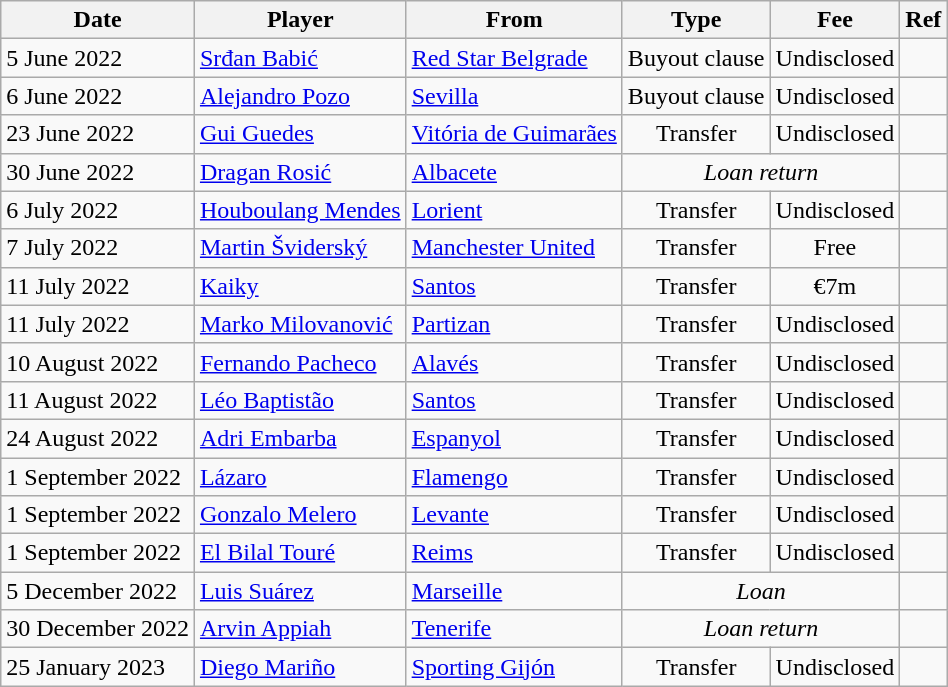<table class="wikitable">
<tr>
<th>Date</th>
<th>Player</th>
<th>From</th>
<th>Type</th>
<th>Fee</th>
<th>Ref</th>
</tr>
<tr>
<td>5 June 2022</td>
<td> <a href='#'>Srđan Babić</a></td>
<td> <a href='#'>Red Star Belgrade</a></td>
<td align=center>Buyout clause</td>
<td align=center>Undisclosed</td>
<td align=center></td>
</tr>
<tr>
<td>6 June 2022</td>
<td> <a href='#'>Alejandro Pozo</a></td>
<td><a href='#'>Sevilla</a></td>
<td align=center>Buyout clause</td>
<td align=center>Undisclosed</td>
<td align=center></td>
</tr>
<tr>
<td>23 June 2022</td>
<td> <a href='#'>Gui Guedes</a></td>
<td> <a href='#'>Vitória de Guimarães</a></td>
<td align=center>Transfer</td>
<td align=center>Undisclosed</td>
<td align=center></td>
</tr>
<tr>
<td>30 June 2022</td>
<td> <a href='#'>Dragan Rosić</a></td>
<td><a href='#'>Albacete</a></td>
<td colspan=2 align=center><em>Loan return</em></td>
<td align=center></td>
</tr>
<tr>
<td>6 July 2022</td>
<td> <a href='#'>Houboulang Mendes</a></td>
<td> <a href='#'>Lorient</a></td>
<td align=center>Transfer</td>
<td align=center>Undisclosed</td>
<td align=center></td>
</tr>
<tr>
<td>7 July 2022</td>
<td> <a href='#'>Martin Šviderský</a></td>
<td> <a href='#'>Manchester United</a></td>
<td align=center>Transfer</td>
<td align=center>Free</td>
<td align=center></td>
</tr>
<tr>
<td>11 July 2022</td>
<td> <a href='#'>Kaiky</a></td>
<td> <a href='#'>Santos</a></td>
<td align=center>Transfer</td>
<td align=center>€7m</td>
<td align=center></td>
</tr>
<tr>
<td>11 July 2022</td>
<td> <a href='#'>Marko Milovanović</a></td>
<td> <a href='#'>Partizan</a></td>
<td align=center>Transfer</td>
<td align=center>Undisclosed</td>
<td align=center></td>
</tr>
<tr>
<td>10 August 2022</td>
<td> <a href='#'>Fernando Pacheco</a></td>
<td><a href='#'>Alavés</a></td>
<td align=center>Transfer</td>
<td align=center>Undisclosed</td>
<td align=center></td>
</tr>
<tr>
<td>11 August 2022</td>
<td> <a href='#'>Léo Baptistão</a></td>
<td> <a href='#'>Santos</a></td>
<td align=center>Transfer</td>
<td align=center>Undisclosed</td>
<td align=center></td>
</tr>
<tr>
<td>24 August 2022</td>
<td> <a href='#'>Adri Embarba</a></td>
<td><a href='#'>Espanyol</a></td>
<td align=center>Transfer</td>
<td align=center>Undisclosed</td>
<td align=center></td>
</tr>
<tr>
<td>1 September 2022</td>
<td> <a href='#'>Lázaro</a></td>
<td> <a href='#'>Flamengo</a></td>
<td align=center>Transfer</td>
<td align=center>Undisclosed</td>
<td align=center></td>
</tr>
<tr>
<td>1 September 2022</td>
<td> <a href='#'>Gonzalo Melero</a></td>
<td><a href='#'>Levante</a></td>
<td align=center>Transfer</td>
<td align=center>Undisclosed</td>
<td align=center></td>
</tr>
<tr>
<td>1 September 2022</td>
<td> <a href='#'>El Bilal Touré</a></td>
<td> <a href='#'>Reims</a></td>
<td align=center>Transfer</td>
<td align=center>Undisclosed</td>
<td align=center></td>
</tr>
<tr>
<td>5 December 2022</td>
<td> <a href='#'>Luis Suárez</a></td>
<td> <a href='#'>Marseille</a></td>
<td colspan=2 align=center><em>Loan</em></td>
<td align=center></td>
</tr>
<tr>
<td>30 December 2022</td>
<td> <a href='#'>Arvin Appiah</a></td>
<td><a href='#'>Tenerife</a></td>
<td colspan=2 align=center><em>Loan return</em></td>
<td align=center></td>
</tr>
<tr>
<td>25 January 2023</td>
<td> <a href='#'>Diego Mariño</a></td>
<td><a href='#'>Sporting Gijón</a></td>
<td align=center>Transfer</td>
<td align=center>Undisclosed</td>
<td align=center></td>
</tr>
</table>
